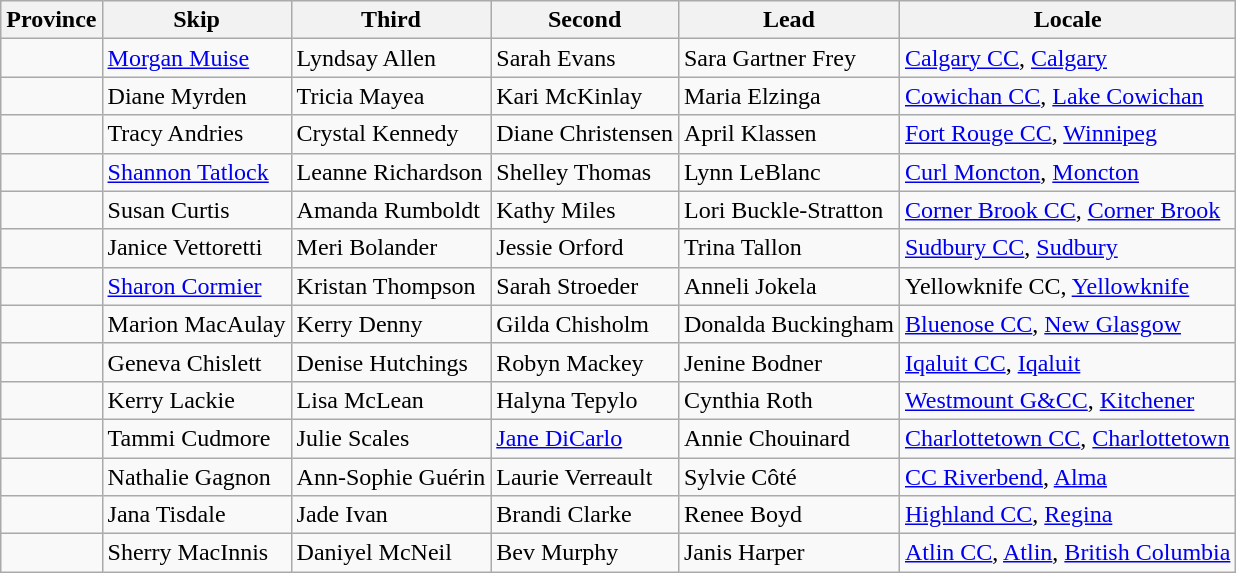<table class=wikitable>
<tr>
<th>Province</th>
<th>Skip</th>
<th>Third</th>
<th>Second</th>
<th>Lead</th>
<th>Locale</th>
</tr>
<tr>
<td></td>
<td><a href='#'>Morgan Muise</a></td>
<td>Lyndsay Allen</td>
<td>Sarah Evans</td>
<td>Sara Gartner Frey</td>
<td><a href='#'>Calgary CC</a>, <a href='#'>Calgary</a></td>
</tr>
<tr>
<td></td>
<td>Diane Myrden</td>
<td>Tricia Mayea</td>
<td>Kari McKinlay</td>
<td>Maria Elzinga</td>
<td><a href='#'>Cowichan CC</a>, <a href='#'>Lake Cowichan</a></td>
</tr>
<tr>
<td></td>
<td>Tracy Andries</td>
<td>Crystal Kennedy</td>
<td>Diane Christensen</td>
<td>April Klassen</td>
<td><a href='#'>Fort Rouge CC</a>, <a href='#'>Winnipeg</a></td>
</tr>
<tr>
<td></td>
<td><a href='#'>Shannon Tatlock</a></td>
<td>Leanne Richardson</td>
<td>Shelley Thomas</td>
<td>Lynn LeBlanc</td>
<td><a href='#'>Curl Moncton</a>, <a href='#'>Moncton</a></td>
</tr>
<tr>
<td></td>
<td>Susan Curtis</td>
<td>Amanda Rumboldt</td>
<td>Kathy Miles</td>
<td>Lori Buckle-Stratton</td>
<td><a href='#'>Corner Brook CC</a>, <a href='#'>Corner Brook</a></td>
</tr>
<tr>
<td></td>
<td>Janice Vettoretti</td>
<td>Meri Bolander</td>
<td>Jessie Orford</td>
<td>Trina Tallon</td>
<td><a href='#'>Sudbury CC</a>, <a href='#'>Sudbury</a></td>
</tr>
<tr>
<td></td>
<td><a href='#'>Sharon Cormier</a></td>
<td>Kristan Thompson</td>
<td>Sarah Stroeder</td>
<td>Anneli Jokela</td>
<td>Yellowknife CC, <a href='#'>Yellowknife</a></td>
</tr>
<tr>
<td></td>
<td>Marion MacAulay</td>
<td>Kerry Denny</td>
<td>Gilda Chisholm</td>
<td>Donalda Buckingham</td>
<td><a href='#'>Bluenose CC</a>, <a href='#'>New Glasgow</a></td>
</tr>
<tr>
<td></td>
<td>Geneva Chislett</td>
<td>Denise Hutchings</td>
<td>Robyn Mackey</td>
<td>Jenine Bodner</td>
<td><a href='#'>Iqaluit CC</a>, <a href='#'>Iqaluit</a></td>
</tr>
<tr>
<td></td>
<td>Kerry Lackie</td>
<td>Lisa McLean</td>
<td>Halyna Tepylo</td>
<td>Cynthia Roth</td>
<td><a href='#'>Westmount G&CC</a>, <a href='#'>Kitchener</a></td>
</tr>
<tr>
<td></td>
<td>Tammi Cudmore</td>
<td>Julie Scales</td>
<td><a href='#'>Jane DiCarlo</a></td>
<td>Annie Chouinard</td>
<td><a href='#'> Charlottetown CC</a>, <a href='#'>Charlottetown</a></td>
</tr>
<tr>
<td></td>
<td>Nathalie Gagnon</td>
<td>Ann-Sophie Guérin</td>
<td>Laurie Verreault</td>
<td>Sylvie Côté</td>
<td><a href='#'>CC Riverbend</a>, <a href='#'>Alma</a></td>
</tr>
<tr>
<td></td>
<td>Jana Tisdale</td>
<td>Jade Ivan</td>
<td>Brandi Clarke</td>
<td>Renee Boyd</td>
<td><a href='#'>Highland CC</a>, <a href='#'>Regina</a></td>
</tr>
<tr>
<td></td>
<td>Sherry MacInnis</td>
<td>Daniyel McNeil</td>
<td>Bev Murphy</td>
<td>Janis Harper</td>
<td><a href='#'>Atlin CC</a>, <a href='#'>Atlin</a>, <a href='#'>British Columbia</a></td>
</tr>
</table>
